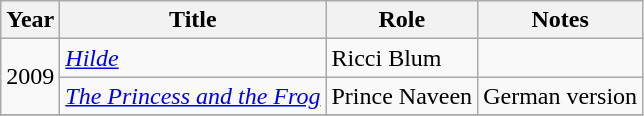<table class="wikitable">
<tr>
<th>Year</th>
<th>Title</th>
<th>Role</th>
<th>Notes</th>
</tr>
<tr>
<td rowspan=2>2009</td>
<td><em><a href='#'>Hilde</a></em></td>
<td>Ricci Blum</td>
<td></td>
</tr>
<tr>
<td><em><a href='#'>The Princess and the Frog</a></em></td>
<td>Prince Naveen</td>
<td>German version</td>
</tr>
<tr>
</tr>
</table>
